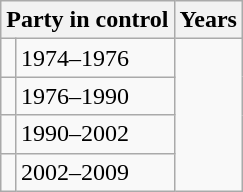<table class="wikitable">
<tr>
<th colspan="2">Party in control</th>
<th>Years</th>
</tr>
<tr>
<td></td>
<td>1974–1976</td>
</tr>
<tr>
<td></td>
<td>1976–1990</td>
</tr>
<tr>
<td></td>
<td>1990–2002</td>
</tr>
<tr>
<td></td>
<td>2002–2009</td>
</tr>
</table>
